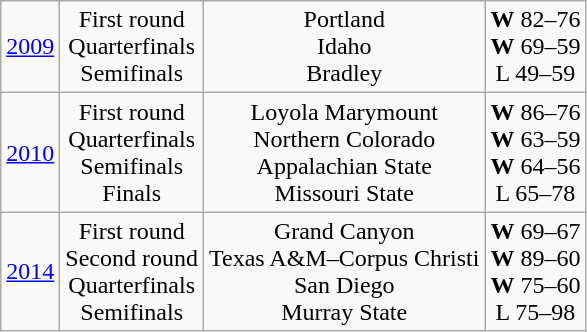<table class="wikitable">
<tr align="center">
<td><a href='#'>2009</a></td>
<td>First round<br>Quarterfinals<br>Semifinals</td>
<td>Portland<br>Idaho<br>Bradley</td>
<td><strong>W</strong> 82–76<br><strong>W</strong> 69–59<br>L 49–59</td>
</tr>
<tr align="center">
<td><a href='#'>2010</a></td>
<td>First round<br>Quarterfinals<br>Semifinals<br>Finals</td>
<td>Loyola Marymount<br>Northern Colorado<br>Appalachian State<br>Missouri State</td>
<td><strong>W</strong> 86–76<br><strong>W</strong> 63–59<br><strong>W</strong> 64–56<br>L 65–78</td>
</tr>
<tr align="center">
<td><a href='#'>2014</a></td>
<td>First round<br>Second round<br>Quarterfinals<br>Semifinals</td>
<td>Grand Canyon<br>Texas A&M–Corpus Christi<br>San Diego<br>Murray State</td>
<td><strong>W</strong> 69–67<br><strong>W</strong> 89–60<br><strong>W</strong> 75–60<br>L 75–98</td>
</tr>
</table>
